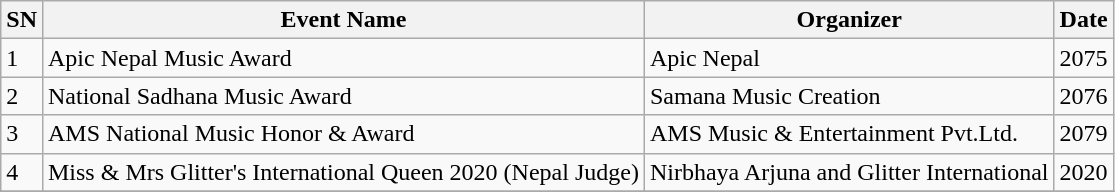<table class="wikitable">
<tr>
<th>SN</th>
<th>Event Name</th>
<th>Organizer</th>
<th>Date</th>
</tr>
<tr>
<td>1</td>
<td>Apic Nepal Music Award</td>
<td>Apic Nepal</td>
<td>2075</td>
</tr>
<tr>
<td>2</td>
<td>National Sadhana Music Award</td>
<td>Samana Music Creation</td>
<td>2076</td>
</tr>
<tr>
<td>3</td>
<td>AMS National Music Honor & Award</td>
<td>AMS Music & Entertainment Pvt.Ltd.</td>
<td>2079</td>
</tr>
<tr>
<td>4</td>
<td>Miss & Mrs Glitter's International Queen 2020 (Nepal Judge)</td>
<td>Nirbhaya Arjuna and Glitter International</td>
<td>2020</td>
</tr>
<tr>
</tr>
</table>
